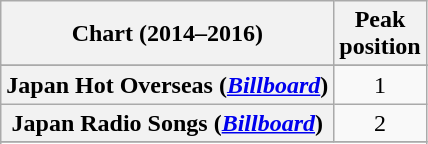<table class="wikitable sortable plainrowheaders" style="text-align:center">
<tr>
<th>Chart (2014–2016)</th>
<th>Peak<br>position</th>
</tr>
<tr>
</tr>
<tr>
<th scope="row">Japan Hot Overseas (<em><a href='#'>Billboard</a></em>)</th>
<td>1</td>
</tr>
<tr>
<th scope="row">Japan Radio Songs (<em><a href='#'>Billboard</a></em>)</th>
<td>2</td>
</tr>
<tr>
</tr>
<tr>
</tr>
</table>
